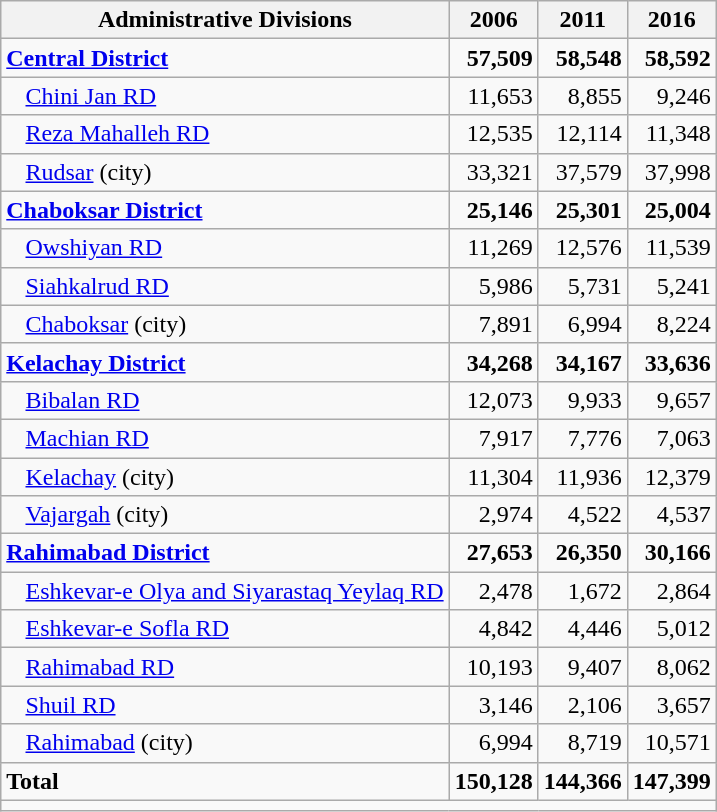<table class="wikitable">
<tr>
<th>Administrative Divisions</th>
<th>2006</th>
<th>2011</th>
<th>2016</th>
</tr>
<tr>
<td><strong><a href='#'>Central District</a></strong></td>
<td style="text-align: right;"><strong>57,509</strong></td>
<td style="text-align: right;"><strong>58,548</strong></td>
<td style="text-align: right;"><strong>58,592</strong></td>
</tr>
<tr>
<td style="padding-left: 1em;"><a href='#'>Chini Jan RD</a></td>
<td style="text-align: right;">11,653</td>
<td style="text-align: right;">8,855</td>
<td style="text-align: right;">9,246</td>
</tr>
<tr>
<td style="padding-left: 1em;"><a href='#'>Reza Mahalleh RD</a></td>
<td style="text-align: right;">12,535</td>
<td style="text-align: right;">12,114</td>
<td style="text-align: right;">11,348</td>
</tr>
<tr>
<td style="padding-left: 1em;"><a href='#'>Rudsar</a> (city)</td>
<td style="text-align: right;">33,321</td>
<td style="text-align: right;">37,579</td>
<td style="text-align: right;">37,998</td>
</tr>
<tr>
<td><strong><a href='#'>Chaboksar District</a></strong></td>
<td style="text-align: right;"><strong>25,146</strong></td>
<td style="text-align: right;"><strong>25,301</strong></td>
<td style="text-align: right;"><strong>25,004</strong></td>
</tr>
<tr>
<td style="padding-left: 1em;"><a href='#'>Owshiyan RD</a></td>
<td style="text-align: right;">11,269</td>
<td style="text-align: right;">12,576</td>
<td style="text-align: right;">11,539</td>
</tr>
<tr>
<td style="padding-left: 1em;"><a href='#'>Siahkalrud RD</a></td>
<td style="text-align: right;">5,986</td>
<td style="text-align: right;">5,731</td>
<td style="text-align: right;">5,241</td>
</tr>
<tr>
<td style="padding-left: 1em;"><a href='#'>Chaboksar</a> (city)</td>
<td style="text-align: right;">7,891</td>
<td style="text-align: right;">6,994</td>
<td style="text-align: right;">8,224</td>
</tr>
<tr>
<td><strong><a href='#'>Kelachay District</a></strong></td>
<td style="text-align: right;"><strong>34,268</strong></td>
<td style="text-align: right;"><strong>34,167</strong></td>
<td style="text-align: right;"><strong>33,636</strong></td>
</tr>
<tr>
<td style="padding-left: 1em;"><a href='#'>Bibalan RD</a></td>
<td style="text-align: right;">12,073</td>
<td style="text-align: right;">9,933</td>
<td style="text-align: right;">9,657</td>
</tr>
<tr>
<td style="padding-left: 1em;"><a href='#'>Machian RD</a></td>
<td style="text-align: right;">7,917</td>
<td style="text-align: right;">7,776</td>
<td style="text-align: right;">7,063</td>
</tr>
<tr>
<td style="padding-left: 1em;"><a href='#'>Kelachay</a> (city)</td>
<td style="text-align: right;">11,304</td>
<td style="text-align: right;">11,936</td>
<td style="text-align: right;">12,379</td>
</tr>
<tr>
<td style="padding-left: 1em;"><a href='#'>Vajargah</a> (city)</td>
<td style="text-align: right;">2,974</td>
<td style="text-align: right;">4,522</td>
<td style="text-align: right;">4,537</td>
</tr>
<tr>
<td><strong><a href='#'>Rahimabad District</a></strong></td>
<td style="text-align: right;"><strong>27,653</strong></td>
<td style="text-align: right;"><strong>26,350</strong></td>
<td style="text-align: right;"><strong>30,166</strong></td>
</tr>
<tr>
<td style="padding-left: 1em;"><a href='#'>Eshkevar-e Olya and Siyarastaq Yeylaq RD</a></td>
<td style="text-align: right;">2,478</td>
<td style="text-align: right;">1,672</td>
<td style="text-align: right;">2,864</td>
</tr>
<tr>
<td style="padding-left: 1em;"><a href='#'>Eshkevar-e Sofla RD</a></td>
<td style="text-align: right;">4,842</td>
<td style="text-align: right;">4,446</td>
<td style="text-align: right;">5,012</td>
</tr>
<tr>
<td style="padding-left: 1em;"><a href='#'>Rahimabad RD</a></td>
<td style="text-align: right;">10,193</td>
<td style="text-align: right;">9,407</td>
<td style="text-align: right;">8,062</td>
</tr>
<tr>
<td style="padding-left: 1em;"><a href='#'>Shuil RD</a></td>
<td style="text-align: right;">3,146</td>
<td style="text-align: right;">2,106</td>
<td style="text-align: right;">3,657</td>
</tr>
<tr>
<td style="padding-left: 1em;"><a href='#'>Rahimabad</a> (city)</td>
<td style="text-align: right;">6,994</td>
<td style="text-align: right;">8,719</td>
<td style="text-align: right;">10,571</td>
</tr>
<tr>
<td><strong>Total</strong></td>
<td style="text-align: right;"><strong>150,128</strong></td>
<td style="text-align: right;"><strong>144,366</strong></td>
<td style="text-align: right;"><strong>147,399</strong></td>
</tr>
<tr>
<td colspan=4></td>
</tr>
</table>
